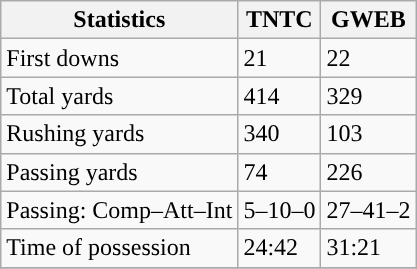<table class="wikitable" style="float: left;">
<tr>
<th>Statistics</th>
<th>TNTC</th>
<th>GWEB</th>
</tr>
<tr>
<td>First downs</td>
<td>21</td>
<td>22</td>
</tr>
<tr>
<td>Total yards</td>
<td>414</td>
<td>329</td>
</tr>
<tr>
<td>Rushing yards</td>
<td>340</td>
<td>103</td>
</tr>
<tr>
<td>Passing yards</td>
<td>74</td>
<td>226</td>
</tr>
<tr>
<td>Passing: Comp–Att–Int</td>
<td>5–10–0</td>
<td>27–41–2</td>
</tr>
<tr>
<td>Time of possession</td>
<td>24:42</td>
<td>31:21</td>
</tr>
<tr>
</tr>
</table>
